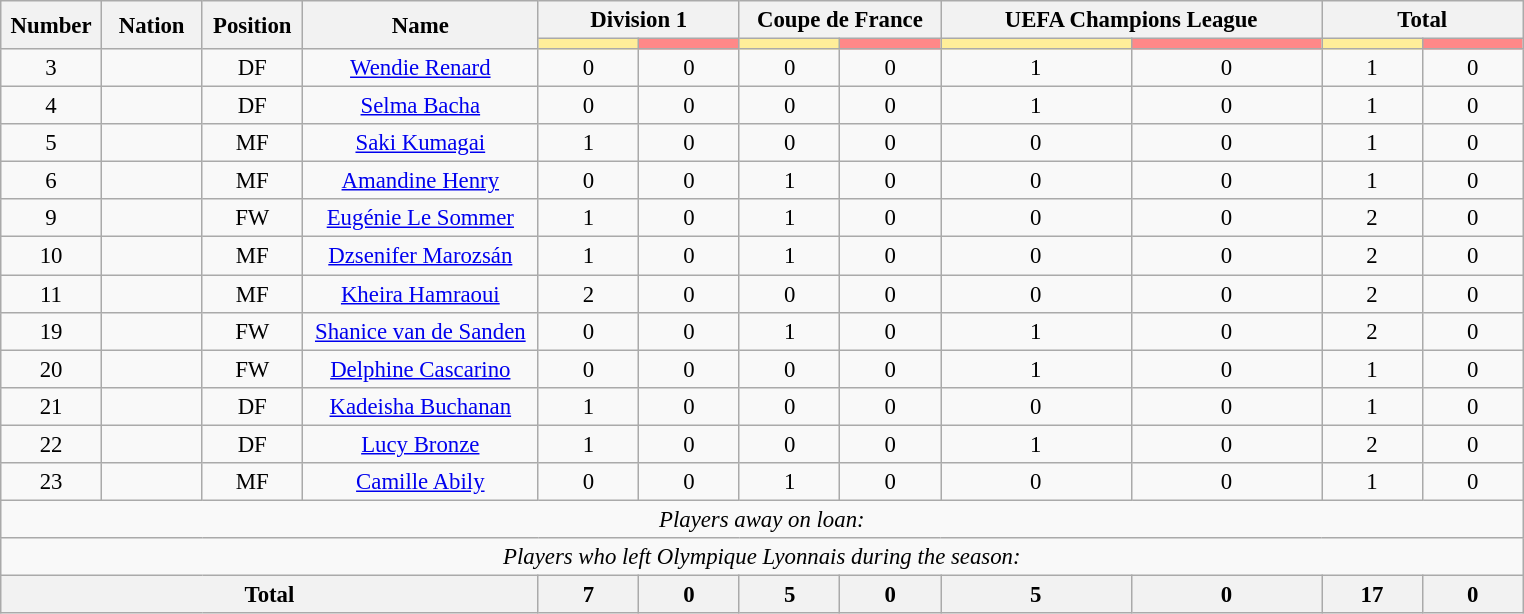<table class="wikitable" style="font-size: 95%; text-align: center;">
<tr>
<th rowspan=2 width=60>Number</th>
<th rowspan=2 width=60>Nation</th>
<th rowspan=2 width=60>Position</th>
<th rowspan=2 width=150>Name</th>
<th colspan=2>Division 1</th>
<th colspan=2>Coupe de France</th>
<th colspan=2>UEFA Champions League</th>
<th colspan=2>Total</th>
</tr>
<tr>
<th style="width:60px; background:#fe9;"></th>
<th style="width:60px; background:#ff8888;"></th>
<th style="width:60px; background:#fe9;"></th>
<th style="width:60px; background:#ff8888;"></th>
<th style="width:120px; background:#fe9;"></th>
<th style="width:120px; background:#ff8888;"></th>
<th style="width:60px; background:#fe9;"></th>
<th style="width:60px; background:#ff8888;"></th>
</tr>
<tr>
<td>3</td>
<td></td>
<td>DF</td>
<td><a href='#'>Wendie Renard</a></td>
<td>0</td>
<td>0</td>
<td>0</td>
<td>0</td>
<td>1</td>
<td>0</td>
<td>1</td>
<td>0</td>
</tr>
<tr>
<td>4</td>
<td></td>
<td>DF</td>
<td><a href='#'>Selma Bacha</a></td>
<td>0</td>
<td>0</td>
<td>0</td>
<td>0</td>
<td>1</td>
<td>0</td>
<td>1</td>
<td>0</td>
</tr>
<tr>
<td>5</td>
<td></td>
<td>MF</td>
<td><a href='#'>Saki Kumagai</a></td>
<td>1</td>
<td>0</td>
<td>0</td>
<td>0</td>
<td>0</td>
<td>0</td>
<td>1</td>
<td>0</td>
</tr>
<tr>
<td>6</td>
<td></td>
<td>MF</td>
<td><a href='#'>Amandine Henry</a></td>
<td>0</td>
<td>0</td>
<td>1</td>
<td>0</td>
<td>0</td>
<td>0</td>
<td>1</td>
<td>0</td>
</tr>
<tr>
<td>9</td>
<td></td>
<td>FW</td>
<td><a href='#'>Eugénie Le Sommer</a></td>
<td>1</td>
<td>0</td>
<td>1</td>
<td>0</td>
<td>0</td>
<td>0</td>
<td>2</td>
<td>0</td>
</tr>
<tr>
<td>10</td>
<td></td>
<td>MF</td>
<td><a href='#'>Dzsenifer Marozsán</a></td>
<td>1</td>
<td>0</td>
<td>1</td>
<td>0</td>
<td>0</td>
<td>0</td>
<td>2</td>
<td>0</td>
</tr>
<tr>
<td>11</td>
<td></td>
<td>MF</td>
<td><a href='#'>Kheira Hamraoui</a></td>
<td>2</td>
<td>0</td>
<td>0</td>
<td>0</td>
<td>0</td>
<td>0</td>
<td>2</td>
<td>0</td>
</tr>
<tr>
<td>19</td>
<td></td>
<td>FW</td>
<td><a href='#'>Shanice van de Sanden</a></td>
<td>0</td>
<td>0</td>
<td>1</td>
<td>0</td>
<td>1</td>
<td>0</td>
<td>2</td>
<td>0</td>
</tr>
<tr>
<td>20</td>
<td></td>
<td>FW</td>
<td><a href='#'>Delphine Cascarino</a></td>
<td>0</td>
<td>0</td>
<td>0</td>
<td>0</td>
<td>1</td>
<td>0</td>
<td>1</td>
<td>0</td>
</tr>
<tr>
<td>21</td>
<td></td>
<td>DF</td>
<td><a href='#'>Kadeisha Buchanan</a></td>
<td>1</td>
<td>0</td>
<td>0</td>
<td>0</td>
<td>0</td>
<td>0</td>
<td>1</td>
<td>0</td>
</tr>
<tr>
<td>22</td>
<td></td>
<td>DF</td>
<td><a href='#'>Lucy Bronze</a></td>
<td>1</td>
<td>0</td>
<td>0</td>
<td>0</td>
<td>1</td>
<td>0</td>
<td>2</td>
<td>0</td>
</tr>
<tr>
<td>23</td>
<td></td>
<td>MF</td>
<td><a href='#'>Camille Abily</a></td>
<td>0</td>
<td>0</td>
<td>1</td>
<td>0</td>
<td>0</td>
<td>0</td>
<td>1</td>
<td>0</td>
</tr>
<tr>
<td colspan="13"><em>Players away on loan:</em></td>
</tr>
<tr>
<td colspan="13"><em>Players who left Olympique Lyonnais during the season:</em></td>
</tr>
<tr>
<th colspan=4>Total</th>
<th>7</th>
<th>0</th>
<th>5</th>
<th>0</th>
<th>5</th>
<th>0</th>
<th>17</th>
<th>0</th>
</tr>
</table>
